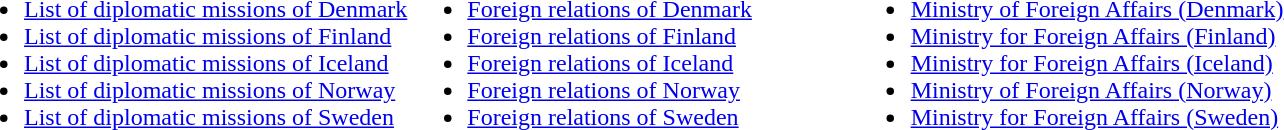<table cellpadding="0" cellspacing="0" id="63" style="background:transparent; width:auto;">
<tr>
<td style="width: 33.33%;text-align:left;vertical-align:top;"><br><ul><li><a href='#'>List of diplomatic missions of Denmark</a></li><li><a href='#'>List of diplomatic missions of Finland</a></li><li><a href='#'>List of diplomatic missions of Iceland</a></li><li><a href='#'>List of diplomatic missions of Norway</a></li><li><a href='#'>List of diplomatic missions of Sweden</a></li></ul></td>
<td style="width: 33.33%;text-align:left;vertical-align:top;"><br><ul><li><a href='#'>Foreign relations of Denmark</a></li><li><a href='#'>Foreign relations of Finland</a></li><li><a href='#'>Foreign relations of Iceland</a></li><li><a href='#'>Foreign relations of Norway</a></li><li><a href='#'>Foreign relations of Sweden</a></li></ul></td>
<td style="width: 33.33%;text-align:left;vertical-align:top;"><br><ul><li><a href='#'>Ministry of Foreign Affairs (Denmark)</a></li><li><a href='#'>Ministry for Foreign Affairs (Finland)</a></li><li><a href='#'>Ministry for Foreign Affairs (Iceland)</a></li><li><a href='#'>Ministry of Foreign Affairs (Norway)</a></li><li><a href='#'>Ministry for Foreign Affairs (Sweden)</a></li></ul></td>
</tr>
</table>
